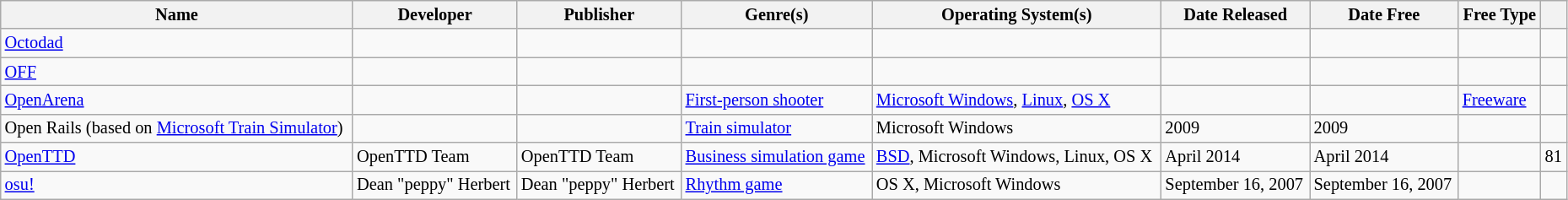<table class="wikitable sortable" style="font-size:85%; width:98%">
<tr>
<th>Name</th>
<th>Developer</th>
<th>Publisher</th>
<th>Genre(s)</th>
<th>Operating System(s)</th>
<th>Date Released</th>
<th>Date Free</th>
<th>Free Type</th>
<th></th>
</tr>
<tr>
<td><a href='#'>Octodad</a></td>
<td></td>
<td></td>
<td></td>
<td></td>
<td></td>
<td></td>
<td></td>
<td></td>
</tr>
<tr>
<td><a href='#'>OFF</a></td>
<td></td>
<td></td>
<td></td>
<td></td>
<td></td>
<td></td>
<td></td>
<td></td>
</tr>
<tr>
<td><a href='#'>OpenArena</a></td>
<td></td>
<td></td>
<td><a href='#'>First-person shooter</a></td>
<td><a href='#'>Microsoft Windows</a>, <a href='#'>Linux</a>, <a href='#'>OS X</a></td>
<td></td>
<td></td>
<td><a href='#'>Freeware</a></td>
<td></td>
</tr>
<tr>
<td>Open Rails (based on <a href='#'>Microsoft Train Simulator</a>)</td>
<td></td>
<td></td>
<td><a href='#'>Train simulator</a></td>
<td>Microsoft Windows</td>
<td>2009</td>
<td>2009</td>
<td></td>
<td></td>
</tr>
<tr>
<td><a href='#'>OpenTTD</a></td>
<td>OpenTTD Team</td>
<td>OpenTTD Team</td>
<td><a href='#'>Business simulation game</a></td>
<td><a href='#'>BSD</a>, Microsoft Windows, Linux, OS X</td>
<td>April 2014</td>
<td>April 2014</td>
<td></td>
<td>81</td>
</tr>
<tr>
<td><a href='#'>osu!</a></td>
<td>Dean "peppy" Herbert</td>
<td>Dean "peppy" Herbert</td>
<td><a href='#'>Rhythm game</a></td>
<td>OS X, Microsoft Windows</td>
<td>September 16, 2007</td>
<td>September 16, 2007</td>
<td></td>
<td></td>
</tr>
</table>
